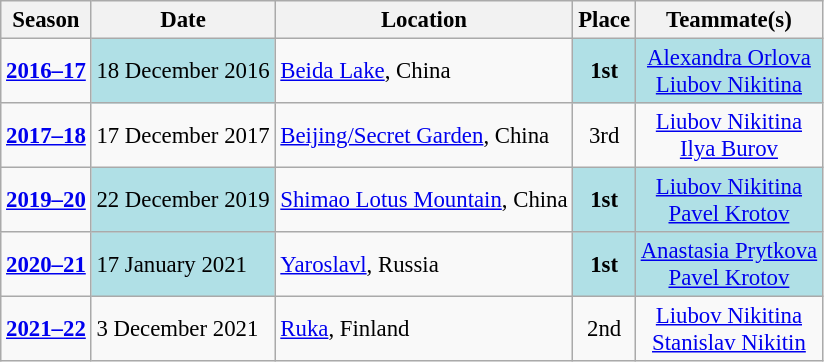<table class="wikitable"  style="text-align:center; font-size:95%;">
<tr>
<th>Season</th>
<th>Date</th>
<th>Location</th>
<th>Place</th>
<th>Teammate(s)</th>
</tr>
<tr>
<td align=center><strong><a href='#'>2016–17</a></strong></td>
<td bgcolor="#BOEOE6" align=left>18 December 2016</td>
<td align=left> <a href='#'>Beida Lake</a>, China</td>
<td bgcolor="#BOEOE6"><strong>1st</strong></td>
<td bgcolor="#BOEOE6"><a href='#'>Alexandra Orlova</a><br><a href='#'>Liubov Nikitina</a></td>
</tr>
<tr>
<td align=center><strong><a href='#'>2017–18</a></strong></td>
<td align=left>17 December 2017</td>
<td align=left> <a href='#'>Beijing/Secret Garden</a>, China</td>
<td>3rd</td>
<td><a href='#'>Liubov Nikitina</a><br><a href='#'>Ilya Burov</a></td>
</tr>
<tr>
<td align=center><strong><a href='#'>2019–20</a></strong></td>
<td bgcolor="#BOEOE6" align=left>22 December 2019</td>
<td align=left> <a href='#'>Shimao Lotus Mountain</a>, China</td>
<td bgcolor="#BOEOE6"><strong>1st</strong></td>
<td bgcolor="#BOEOE6"><a href='#'>Liubov Nikitina</a><br><a href='#'>Pavel Krotov</a></td>
</tr>
<tr>
<td align=center><strong><a href='#'>2020–21</a></strong></td>
<td bgcolor="#BOEOE6" align=left>17 January 2021</td>
<td align=left> <a href='#'>Yaroslavl</a>, Russia</td>
<td bgcolor="#BOEOE6"><strong>1st</strong></td>
<td bgcolor="#BOEOE6"><a href='#'>Anastasia Prytkova</a><br><a href='#'>Pavel Krotov</a></td>
</tr>
<tr>
<td align=center><strong><a href='#'>2021–22</a></strong></td>
<td align=left>3 December 2021</td>
<td align=left> <a href='#'>Ruka</a>, Finland</td>
<td>2nd</td>
<td><a href='#'>Liubov Nikitina</a><br><a href='#'>Stanislav Nikitin</a></td>
</tr>
</table>
